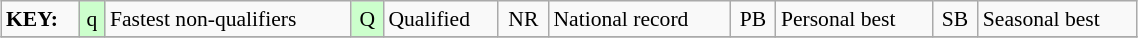<table class="wikitable" style="margin:0.5em auto; font-size:90%;position:relative;" width=60%>
<tr>
<td><strong>KEY:</strong></td>
<td bgcolor=ccffcc align=center>q</td>
<td>Fastest non-qualifiers</td>
<td bgcolor=ccffcc align=center>Q</td>
<td>Qualified</td>
<td align=center>NR</td>
<td>National record</td>
<td align=center>PB</td>
<td>Personal best</td>
<td align=center>SB</td>
<td>Seasonal best</td>
</tr>
<tr>
</tr>
</table>
